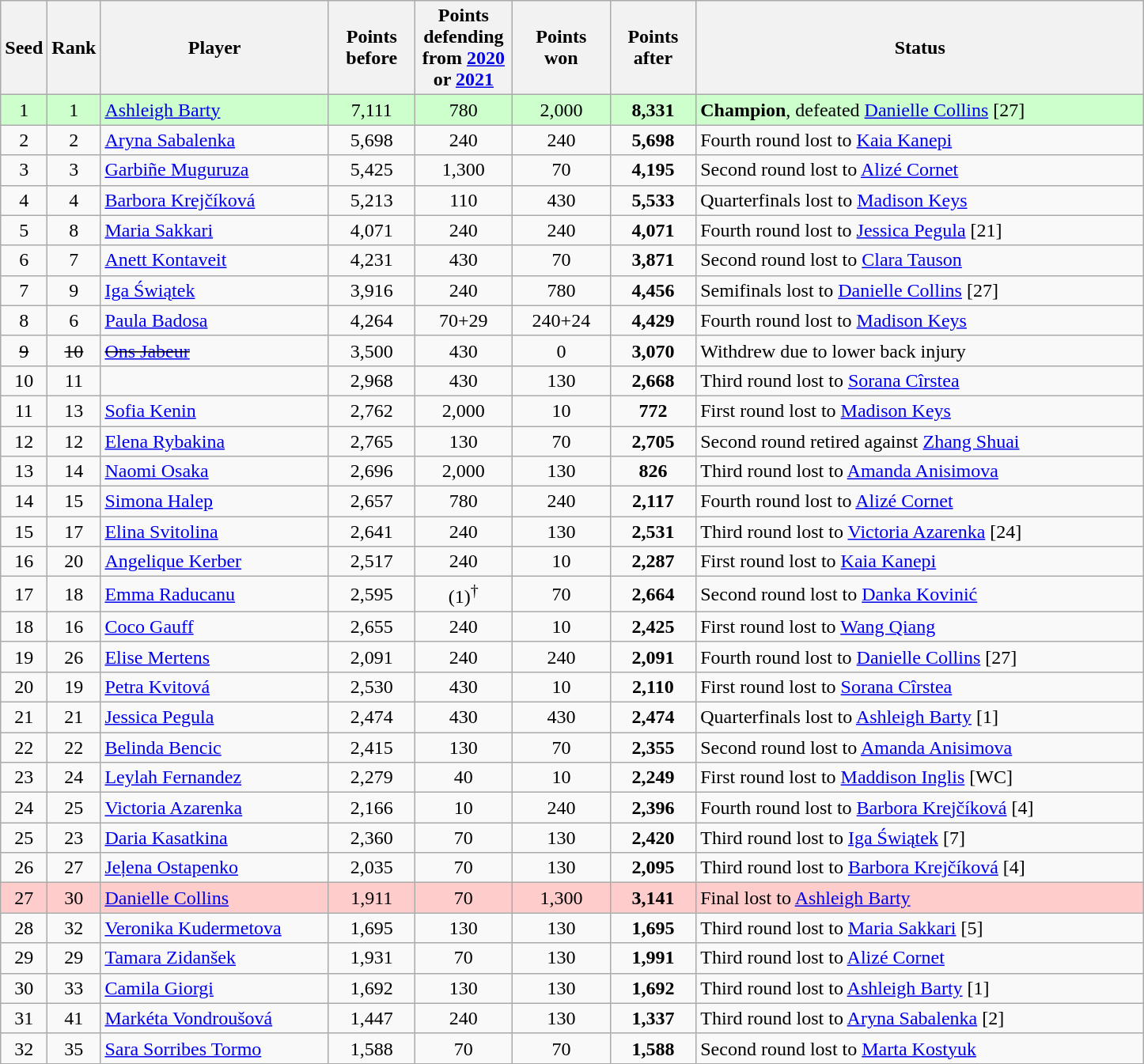<table class="wikitable sortable">
<tr>
<th style="width:30px;">Seed</th>
<th style="width:30px;">Rank</th>
<th style="width:185px;">Player</th>
<th style="width:65px;">Points before</th>
<th style="width:75px;">Points defending from <a href='#'>2020</a> or <a href='#'>2021</a></th>
<th style="width:75px;">Points won</th>
<th style="width:65px;">Points after</th>
<th style="width:370px;">Status</th>
</tr>
<tr style="background:#cfc;">
<td style="text-align:center;">1</td>
<td style="text-align:center;">1</td>
<td> <a href='#'>Ashleigh Barty</a></td>
<td style="text-align:center;">7,111</td>
<td style="text-align:center;">780</td>
<td style="text-align:center;">2,000</td>
<td style="text-align:center;"><strong>8,331</strong></td>
<td><strong>Champion</strong>, defeated  <a href='#'>Danielle Collins</a> [27]</td>
</tr>
<tr>
<td style="text-align:center;">2</td>
<td style="text-align:center;">2</td>
<td> <a href='#'>Aryna Sabalenka</a></td>
<td style="text-align:center;">5,698</td>
<td style="text-align:center;">240</td>
<td style="text-align:center;">240</td>
<td style="text-align:center;"><strong>5,698</strong></td>
<td>Fourth round lost to  <a href='#'>Kaia Kanepi</a></td>
</tr>
<tr>
<td style="text-align:center;">3</td>
<td style="text-align:center;">3</td>
<td> <a href='#'>Garbiñe Muguruza</a></td>
<td style="text-align:center;">5,425</td>
<td style="text-align:center;">1,300</td>
<td style="text-align:center;">70</td>
<td style="text-align:center;"><strong>4,195</strong></td>
<td>Second round lost to  <a href='#'>Alizé Cornet</a></td>
</tr>
<tr>
<td style="text-align:center;">4</td>
<td style="text-align:center;">4</td>
<td> <a href='#'>Barbora Krejčíková</a></td>
<td style="text-align:center;">5,213</td>
<td style="text-align:center;">110</td>
<td style="text-align:center;">430</td>
<td style="text-align:center;"><strong>5,533</strong></td>
<td>Quarterfinals lost to  <a href='#'>Madison Keys</a></td>
</tr>
<tr>
<td style="text-align:center;">5</td>
<td style="text-align:center;">8</td>
<td> <a href='#'>Maria Sakkari</a></td>
<td style="text-align:center;">4,071</td>
<td style="text-align:center;">240</td>
<td style="text-align:center;">240</td>
<td style="text-align:center;"><strong>4,071</strong></td>
<td>Fourth round lost to  <a href='#'>Jessica Pegula</a> [21]</td>
</tr>
<tr>
<td style="text-align:center;">6</td>
<td style="text-align:center;">7</td>
<td> <a href='#'>Anett Kontaveit</a></td>
<td style="text-align:center;">4,231</td>
<td style="text-align:center;">430</td>
<td style="text-align:center;">70</td>
<td style="text-align:center;"><strong>3,871</strong></td>
<td>Second round lost to  <a href='#'>Clara Tauson</a></td>
</tr>
<tr>
<td style="text-align:center;">7</td>
<td style="text-align:center;">9</td>
<td> <a href='#'>Iga Świątek</a></td>
<td style="text-align:center;">3,916</td>
<td style="text-align:center;">240</td>
<td style="text-align:center;">780</td>
<td style="text-align:center;"><strong>4,456</strong></td>
<td>Semifinals lost to  <a href='#'>Danielle Collins</a> [27]</td>
</tr>
<tr>
<td style="text-align:center;">8</td>
<td style="text-align:center;">6</td>
<td> <a href='#'>Paula Badosa</a></td>
<td style="text-align:center;">4,264</td>
<td style="text-align:center;">70+29</td>
<td style="text-align:center;">240+24</td>
<td style="text-align:center;"><strong>4,429</strong></td>
<td>Fourth round lost to  <a href='#'>Madison Keys</a></td>
</tr>
<tr>
<td style="text-align:center;"><s>9</s></td>
<td style="text-align:center;"><s>10</s></td>
<td><s> <a href='#'>Ons Jabeur</a></s></td>
<td style="text-align:center;">3,500</td>
<td style="text-align:center;">430</td>
<td style="text-align:center;">0</td>
<td style="text-align:center;"><strong>3,070</strong></td>
<td>Withdrew due to lower back injury</td>
</tr>
<tr>
<td style="text-align:center;">10</td>
<td style="text-align:center;">11</td>
<td></td>
<td style="text-align:center;">2,968</td>
<td style="text-align:center;">430</td>
<td style="text-align:center;">130</td>
<td style="text-align:center;"><strong>2,668</strong></td>
<td>Third round lost to  <a href='#'>Sorana Cîrstea</a></td>
</tr>
<tr>
<td style="text-align:center;">11</td>
<td style="text-align:center;">13</td>
<td> <a href='#'>Sofia Kenin</a></td>
<td style="text-align:center;">2,762</td>
<td style="text-align:center;">2,000</td>
<td style="text-align:center;">10</td>
<td style="text-align:center;"><strong>772</strong></td>
<td>First round lost to  <a href='#'>Madison Keys</a></td>
</tr>
<tr>
<td style="text-align:center;">12</td>
<td style="text-align:center;">12</td>
<td> <a href='#'>Elena Rybakina</a></td>
<td style="text-align:center;">2,765</td>
<td style="text-align:center;">130</td>
<td style="text-align:center;">70</td>
<td style="text-align:center;"><strong>2,705</strong></td>
<td>Second round retired against  <a href='#'>Zhang Shuai</a></td>
</tr>
<tr>
<td style="text-align:center;">13</td>
<td style="text-align:center;">14</td>
<td> <a href='#'>Naomi Osaka</a></td>
<td style="text-align:center;">2,696</td>
<td style="text-align:center;">2,000</td>
<td style="text-align:center;">130</td>
<td style="text-align:center;"><strong>826</strong></td>
<td>Third round lost to  <a href='#'>Amanda Anisimova</a></td>
</tr>
<tr>
<td style="text-align:center;">14</td>
<td style="text-align:center;">15</td>
<td> <a href='#'>Simona Halep</a></td>
<td style="text-align:center;">2,657</td>
<td style="text-align:center;">780</td>
<td style="text-align:center;">240</td>
<td style="text-align:center;"><strong>2,117</strong></td>
<td>Fourth round lost to  <a href='#'>Alizé Cornet</a></td>
</tr>
<tr>
<td style="text-align:center;">15</td>
<td style="text-align:center;">17</td>
<td> <a href='#'>Elina Svitolina</a></td>
<td style="text-align:center;">2,641</td>
<td style="text-align:center;">240</td>
<td style="text-align:center;">130</td>
<td style="text-align:center;"><strong>2,531</strong></td>
<td>Third round lost to  <a href='#'>Victoria Azarenka</a> [24]</td>
</tr>
<tr>
<td style="text-align:center;">16</td>
<td style="text-align:center;">20</td>
<td> <a href='#'>Angelique Kerber</a></td>
<td style="text-align:center;">2,517</td>
<td style="text-align:center;">240</td>
<td style="text-align:center;">10</td>
<td style="text-align:center;"><strong>2,287</strong></td>
<td>First round lost to  <a href='#'>Kaia Kanepi</a></td>
</tr>
<tr>
<td style="text-align:center;">17</td>
<td style="text-align:center;">18</td>
<td> <a href='#'>Emma Raducanu</a></td>
<td style="text-align:center;">2,595</td>
<td style="text-align:center;">(1)<sup>†</sup> </td>
<td style="text-align:center;">70</td>
<td style="text-align:center;"><strong>2,664</strong></td>
<td>Second round lost to  <a href='#'>Danka Kovinić</a></td>
</tr>
<tr>
<td style="text-align:center;">18</td>
<td style="text-align:center;">16</td>
<td> <a href='#'>Coco Gauff</a></td>
<td style="text-align:center;">2,655</td>
<td style="text-align:center;">240</td>
<td style="text-align:center;">10</td>
<td style="text-align:center;"><strong>2,425</strong></td>
<td>First round lost to  <a href='#'>Wang Qiang</a></td>
</tr>
<tr>
<td style="text-align:center;">19</td>
<td style="text-align:center;">26</td>
<td> <a href='#'>Elise Mertens</a></td>
<td style="text-align:center;">2,091</td>
<td style="text-align:center;">240</td>
<td style="text-align:center;">240</td>
<td style="text-align:center;"><strong>2,091</strong></td>
<td>Fourth round lost to  <a href='#'>Danielle Collins</a> [27]</td>
</tr>
<tr>
<td style="text-align:center;">20</td>
<td style="text-align:center;">19</td>
<td> <a href='#'>Petra Kvitová</a></td>
<td style="text-align:center;">2,530</td>
<td style="text-align:center;">430</td>
<td style="text-align:center;">10</td>
<td style="text-align:center;"><strong>2,110</strong></td>
<td>First round lost to  <a href='#'>Sorana Cîrstea</a></td>
</tr>
<tr>
<td style="text-align:center;">21</td>
<td style="text-align:center;">21</td>
<td> <a href='#'>Jessica Pegula</a></td>
<td style="text-align:center;">2,474</td>
<td style="text-align:center;">430</td>
<td style="text-align:center;">430</td>
<td style="text-align:center;"><strong>2,474</strong></td>
<td>Quarterfinals lost to  <a href='#'>Ashleigh Barty</a> [1]</td>
</tr>
<tr>
<td style="text-align:center;">22</td>
<td style="text-align:center;">22</td>
<td> <a href='#'>Belinda Bencic</a></td>
<td style="text-align:center;">2,415</td>
<td style="text-align:center;">130</td>
<td style="text-align:center;">70</td>
<td style="text-align:center;"><strong>2,355</strong></td>
<td>Second round lost to  <a href='#'>Amanda Anisimova</a></td>
</tr>
<tr>
<td style="text-align:center;">23</td>
<td style="text-align:center;">24</td>
<td> <a href='#'>Leylah Fernandez</a></td>
<td style="text-align:center;">2,279</td>
<td style="text-align:center;">40</td>
<td style="text-align:center;">10</td>
<td style="text-align:center;"><strong>2,249</strong></td>
<td>First round lost to  <a href='#'>Maddison Inglis</a> [WC]</td>
</tr>
<tr>
<td style="text-align:center;">24</td>
<td style="text-align:center;">25</td>
<td> <a href='#'>Victoria Azarenka</a></td>
<td style="text-align:center;">2,166</td>
<td style="text-align:center;">10</td>
<td style="text-align:center;">240</td>
<td style="text-align:center;"><strong>2,396</strong></td>
<td>Fourth round lost to  <a href='#'>Barbora Krejčíková</a> [4]</td>
</tr>
<tr>
<td style="text-align:center;">25</td>
<td style="text-align:center;">23</td>
<td> <a href='#'>Daria Kasatkina</a></td>
<td style="text-align:center;">2,360</td>
<td style="text-align:center;">70</td>
<td style="text-align:center;">130</td>
<td style="text-align:center;"><strong>2,420</strong></td>
<td>Third round lost to  <a href='#'>Iga Świątek</a> [7]</td>
</tr>
<tr>
<td style="text-align:center;">26</td>
<td style="text-align:center;">27</td>
<td> <a href='#'>Jeļena Ostapenko</a></td>
<td style="text-align:center;">2,035</td>
<td style="text-align:center;">70</td>
<td style="text-align:center;">130</td>
<td style="text-align:center;"><strong>2,095</strong></td>
<td>Third round lost to  <a href='#'>Barbora Krejčíková</a> [4]</td>
</tr>
<tr style="background:#fcc;">
<td style="text-align:center;">27</td>
<td style="text-align:center;">30</td>
<td> <a href='#'>Danielle Collins</a></td>
<td style="text-align:center;">1,911</td>
<td style="text-align:center;">70</td>
<td style="text-align:center;">1,300</td>
<td style="text-align:center;"><strong>3,141</strong></td>
<td>Final lost to  <a href='#'>Ashleigh Barty</a></td>
</tr>
<tr>
<td style="text-align:center;">28</td>
<td style="text-align:center;">32</td>
<td> <a href='#'>Veronika Kudermetova</a></td>
<td style="text-align:center;">1,695</td>
<td style="text-align:center;">130</td>
<td style="text-align:center;">130</td>
<td style="text-align:center;"><strong>1,695</strong></td>
<td>Third round lost to  <a href='#'>Maria Sakkari</a> [5]</td>
</tr>
<tr>
<td style="text-align:center;">29</td>
<td style="text-align:center;">29</td>
<td> <a href='#'>Tamara Zidanšek</a></td>
<td style="text-align:center;">1,931</td>
<td style="text-align:center;">70</td>
<td style="text-align:center;">130</td>
<td style="text-align:center;"><strong>1,991</strong></td>
<td>Third round lost to  <a href='#'>Alizé Cornet</a></td>
</tr>
<tr>
<td style="text-align:center;">30</td>
<td style="text-align:center;">33</td>
<td> <a href='#'>Camila Giorgi</a></td>
<td style="text-align:center;">1,692</td>
<td style="text-align:center;">130</td>
<td style="text-align:center;">130</td>
<td style="text-align:center;"><strong>1,692</strong></td>
<td>Third round lost to  <a href='#'>Ashleigh Barty</a> [1]</td>
</tr>
<tr>
<td style="text-align:center;">31</td>
<td style="text-align:center;">41</td>
<td> <a href='#'>Markéta Vondroušová</a></td>
<td style="text-align:center;">1,447</td>
<td style="text-align:center;">240</td>
<td style="text-align:center;">130</td>
<td style="text-align:center;"><strong>1,337</strong></td>
<td>Third round lost to  <a href='#'>Aryna Sabalenka</a> [2]</td>
</tr>
<tr>
<td style="text-align:center;">32</td>
<td style="text-align:center;">35</td>
<td> <a href='#'>Sara Sorribes Tormo</a></td>
<td style="text-align:center;">1,588</td>
<td style="text-align:center;">70</td>
<td style="text-align:center;">70</td>
<td style="text-align:center;"><strong>1,588</strong></td>
<td>Second round lost to  <a href='#'>Marta Kostyuk</a></td>
</tr>
</table>
